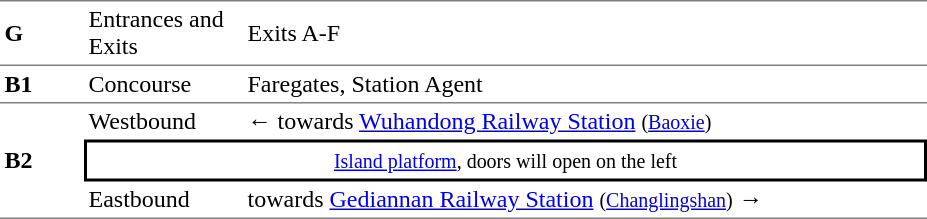<table table border=0 cellspacing=0 cellpadding=3>
<tr>
<td style="border-top:solid 1px gray;border-bottom:solid 0px gray;" width=50><strong>G</strong></td>
<td style="border-top:solid 1px gray;border-bottom:solid 0px gray;" width=100>Entrances and Exits</td>
<td style="border-top:solid 1px gray;border-bottom:solid 0px gray;" width=450>Exits A-F</td>
</tr>
<tr>
<td style="border-top:solid 1px gray;border-bottom:solid 1px gray;" width=50><strong>B1</strong></td>
<td style="border-top:solid 1px gray;border-bottom:solid 1px gray;" width=100>Concourse</td>
<td style="border-top:solid 1px gray;border-bottom:solid 1px gray;" width=450>Faregates, Station Agent</td>
</tr>
<tr>
<td style="border-bottom:solid 1px gray;" rowspan=3><strong>B2</strong></td>
<td>Westbound</td>
<td>←  towards <a href='#'>Wuhandong Railway Station</a> <small>(<a href='#'>Baoxie</a>)</small></td>
</tr>
<tr>
<td style="border-right:solid 2px black;border-left:solid 2px black;border-top:solid 2px black;border-bottom:solid 2px black;text-align:center;" colspan=2><small><a href='#'>Island platform</a>, doors will open on the left</small></td>
</tr>
<tr>
<td style="border-bottom:solid 1px gray;">Eastbound</td>
<td style="border-bottom:solid 1px gray;"> towards <a href='#'>Gediannan Railway Station</a> <small>(<a href='#'>Changlingshan</a>)</small> →</td>
</tr>
</table>
